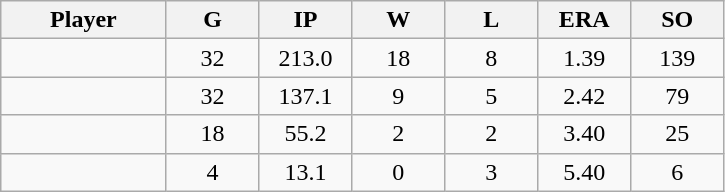<table class="wikitable sortable">
<tr>
<th bgcolor="#DDDDFF" width="16%">Player</th>
<th bgcolor="#DDDDFF" width="9%">G</th>
<th bgcolor="#DDDDFF" width="9%">IP</th>
<th bgcolor="#DDDDFF" width="9%">W</th>
<th bgcolor="#DDDDFF" width="9%">L</th>
<th bgcolor="#DDDDFF" width="9%">ERA</th>
<th bgcolor="#DDDDFF" width="9%">SO</th>
</tr>
<tr align="center">
<td></td>
<td>32</td>
<td>213.0</td>
<td>18</td>
<td>8</td>
<td>1.39</td>
<td>139</td>
</tr>
<tr align="center">
<td></td>
<td>32</td>
<td>137.1</td>
<td>9</td>
<td>5</td>
<td>2.42</td>
<td>79</td>
</tr>
<tr align="center">
<td></td>
<td>18</td>
<td>55.2</td>
<td>2</td>
<td>2</td>
<td>3.40</td>
<td>25</td>
</tr>
<tr align="center">
<td></td>
<td>4</td>
<td>13.1</td>
<td>0</td>
<td>3</td>
<td>5.40</td>
<td>6</td>
</tr>
</table>
